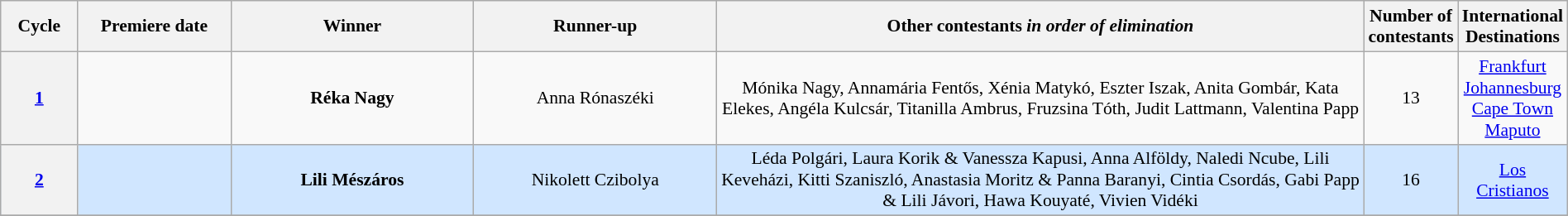<table class="wikitable" style="font-size:90%; width:100%; text-align: center;">
<tr>
<th style="width:5%;">Cycle</th>
<th style="width:10%;">Premiere date</th>
<th width=16%>Winner</th>
<th width=16%>Runner-up</th>
<th style="width:43%;">Other contestants <em>in order of elimination</em></th>
<th style="width:3%;">Number of contestants</th>
<th style="width:8%;">International Destinations</th>
</tr>
<tr>
<th><a href='#'>1</a></th>
<td></td>
<td><strong>Réka Nagy</strong></td>
<td>Anna Rónaszéki</td>
<td>Mónika Nagy, Annamária Fentős, Xénia Matykó, Eszter Iszak, Anita Gombár, Kata Elekes, Angéla Kulcsár, Titanilla Ambrus, Fruzsina Tóth, Judit Lattmann, Valentina Papp</td>
<td>13</td>
<td><a href='#'>Frankfurt</a><br><a href='#'>Johannesburg</a><br><a href='#'>Cape Town</a><br><a href='#'>Maputo</a></td>
</tr>
<tr style="background: #D0E6FF;">
<th><a href='#'>2</a></th>
<td></td>
<td><strong>Lili Mészáros</strong></td>
<td>Nikolett Czibolya</td>
<td>Léda Polgári, Laura Korik & Vanessza Kapusi, Anna Alföldy, Naledi Ncube, Lili Keveházi, Kitti Szaniszló, Anastasia Moritz & Panna Baranyi, Cintia Csordás, Gabi Papp & Lili Jávori, Hawa Kouyaté, Vivien Vidéki</td>
<td>16</td>
<td><a href='#'>Los Cristianos</a><br></td>
</tr>
<tr style="background: #D0E6FF;">
</tr>
</table>
